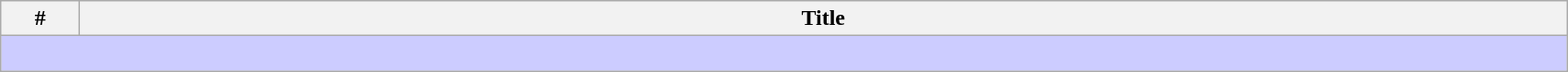<table class="wikitable" width="90%">
<tr>
<th width="50">#</th>
<th>Title</th>
</tr>
<tr>
<td colspan="3" bgcolor="#CCF"><br>






</td>
</tr>
</table>
